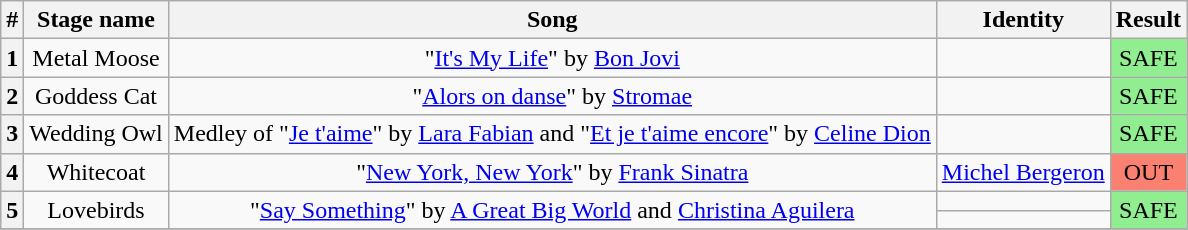<table class="wikitable plainrowheaders" style="text-align: center;">
<tr>
<th>#</th>
<th>Stage name</th>
<th>Song</th>
<th>Identity</th>
<th>Result</th>
</tr>
<tr>
<th>1</th>
<td>Metal Moose</td>
<td>"<a href='#'>It's My Life</a>" by <a href='#'>Bon Jovi</a></td>
<td></td>
<td bgcolor=lightgreen>SAFE</td>
</tr>
<tr>
<th>2</th>
<td>Goddess Cat</td>
<td>"<a href='#'>Alors on danse</a>" by <a href='#'>Stromae</a></td>
<td></td>
<td bgcolor=lightgreen>SAFE</td>
</tr>
<tr>
<th>3</th>
<td>Wedding Owl</td>
<td>Medley of "<a href='#'>Je t'aime</a>" by <a href='#'>Lara Fabian</a> and "<a href='#'>Et je t'aime encore</a>" by <a href='#'>Celine Dion</a></td>
<td></td>
<td bgcolor=lightgreen>SAFE</td>
</tr>
<tr>
<th>4</th>
<td>Whitecoat</td>
<td>"<a href='#'>New York, New York</a>" by <a href='#'>Frank Sinatra</a></td>
<td><a href='#'>Michel Bergeron</a></td>
<td bgcolor=salmon>OUT</td>
</tr>
<tr>
<th rowspan="2">5</th>
<td rowspan="2">Lovebirds</td>
<td rowspan="2">"<a href='#'>Say Something</a>" by <a href='#'>A Great Big World</a> and <a href='#'>Christina Aguilera</a></td>
<td></td>
<td rowspan="2" bgcolor=lightgreen>SAFE</td>
</tr>
<tr>
<td></td>
</tr>
<tr>
</tr>
</table>
